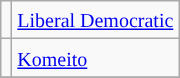<table class=wikitable>
<tr>
<td></td>
<td><small><a href='#'>Liberal Democratic</a></small></td>
</tr>
<tr>
<td></td>
<td><small><a href='#'>Komeito</a></small></td>
</tr>
<tr>
</tr>
</table>
